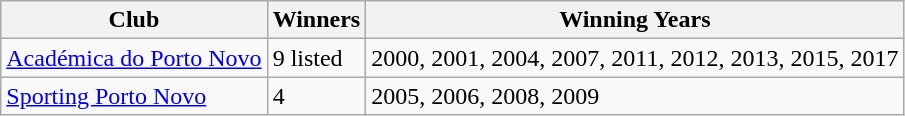<table class="wikitable">
<tr>
<th>Club</th>
<th>Winners</th>
<th>Winning Years</th>
</tr>
<tr>
<td><a href='#'>Académica do Porto Novo</a></td>
<td>9 listed</td>
<td>2000, 2001, 2004, 2007, 2011, 2012, 2013, 2015, 2017</td>
</tr>
<tr>
<td><a href='#'>Sporting Porto Novo</a></td>
<td>4</td>
<td>2005, 2006, 2008, 2009</td>
</tr>
</table>
